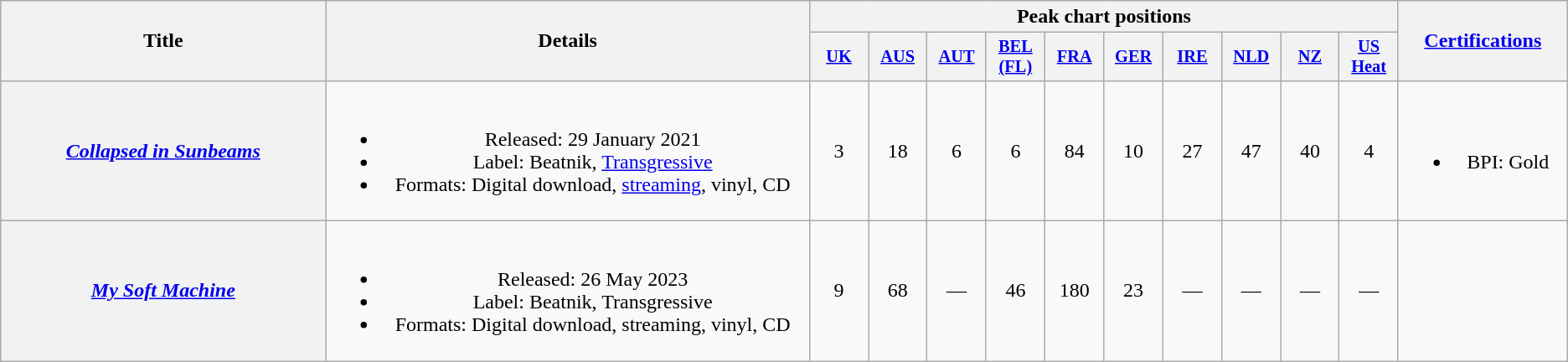<table class="wikitable plainrowheaders" id="albumstable" style="text-align:center;">
<tr>
<th scope="col" rowspan="2" style="width:16em;">Title</th>
<th scope="col" rowspan="2" style="width:24em;">Details</th>
<th scope="col" colspan="10">Peak chart positions</th>
<th scope="col" rowspan="2" style="width:8em;"><a href='#'>Certifications</a></th>
</tr>
<tr>
<th scope="col" style="width:3em;font-size:85%;"><a href='#'>UK</a><br></th>
<th scope="col" style="width:3em;font-size:85%;"><a href='#'>AUS</a><br></th>
<th scope="col" style="width:3em;font-size:85%;"><a href='#'>AUT</a><br></th>
<th scope="col" style="width:3em;font-size:85%;"><a href='#'>BEL<br>(FL)</a><br></th>
<th scope="col" style="width:3em;font-size:85%;"><a href='#'>FRA</a><br></th>
<th scope="col" style="width:3em;font-size:85%;"><a href='#'>GER</a><br></th>
<th scope="col" style="width:3em;font-size:85%;"><a href='#'>IRE</a><br></th>
<th scope="col" style="width:3em;font-size:85%;"><a href='#'>NLD</a><br></th>
<th scope="col" style="width:3em;font-size:85%;"><a href='#'>NZ</a><br></th>
<th scope="col" style="width:3em;font-size:85%;"><a href='#'>US<br>Heat</a><br></th>
</tr>
<tr>
<th scope="row"><em><a href='#'>Collapsed in Sunbeams</a></em></th>
<td><br><ul><li>Released: 29 January 2021</li><li>Label: Beatnik, <a href='#'>Transgressive</a></li><li>Formats: Digital download, <a href='#'>streaming</a>, vinyl, CD</li></ul></td>
<td>3</td>
<td>18</td>
<td>6</td>
<td>6</td>
<td>84</td>
<td>10</td>
<td>27</td>
<td>47</td>
<td>40</td>
<td>4</td>
<td><br><ul><li>BPI: Gold</li></ul></td>
</tr>
<tr>
<th scope="row"><em><a href='#'>My Soft Machine</a></em></th>
<td><br><ul><li>Released: 26 May 2023</li><li>Label: Beatnik, Transgressive</li><li>Formats: Digital download, streaming, vinyl, CD</li></ul></td>
<td>9</td>
<td>68</td>
<td>—</td>
<td>46</td>
<td>180<br></td>
<td>23</td>
<td>—</td>
<td>—</td>
<td>—</td>
<td>—</td>
<td></td>
</tr>
</table>
